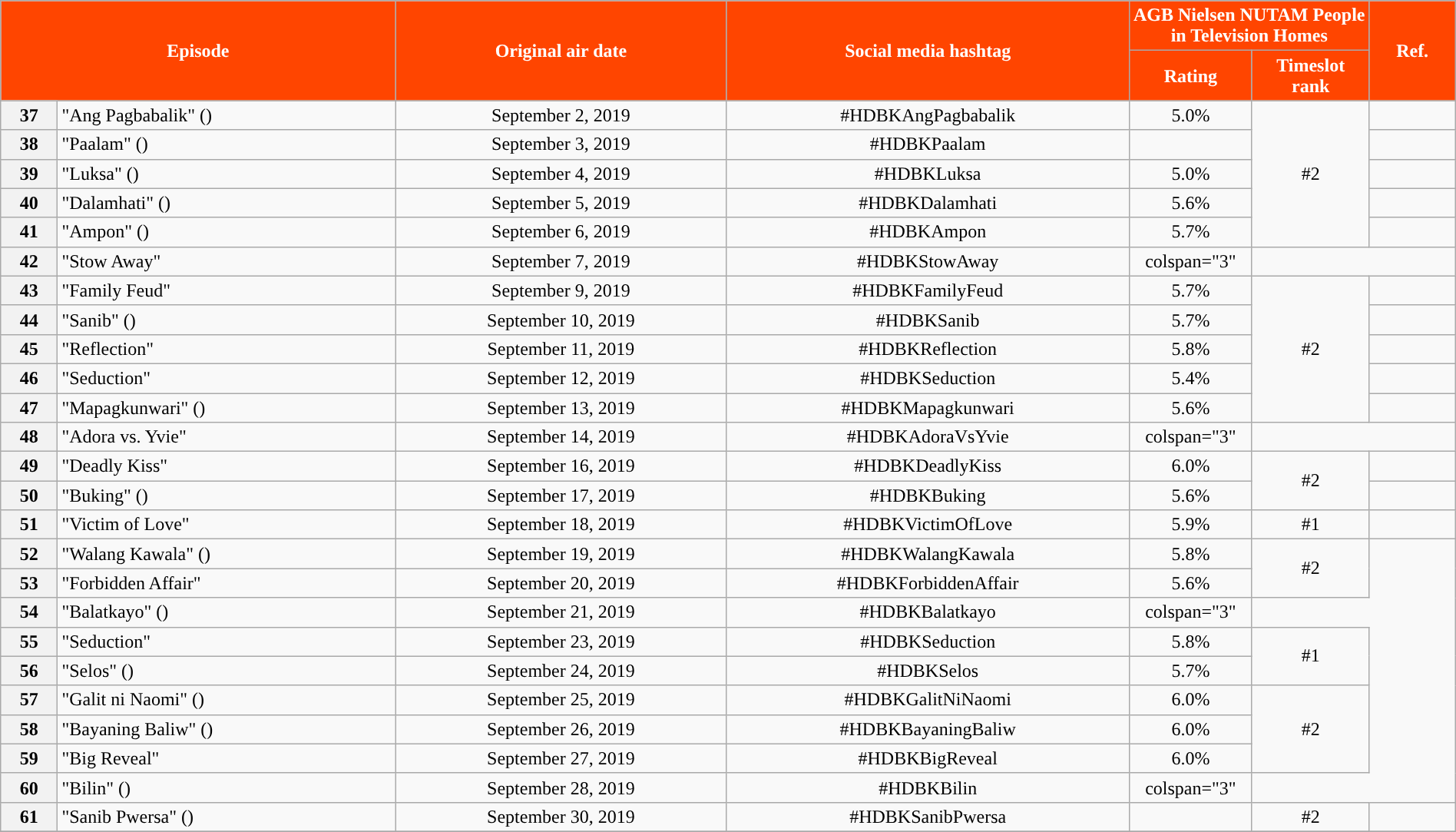<table class="wikitable" style="text-align:center; font-size:100%; line-height:18px;" width="100%">
<tr>
<th style="background-color:#FF4500; color:#ffffff;" colspan="2" rowspan="2">Episode</th>
<th style="background-color:#FF4500; color:white" rowspan="2">Original air date</th>
<th style="background-color:#FF4500; color:white" rowspan="2">Social media hashtag</th>
<th style="background-color:#FF4500; color:#ffffff;" colspan="2">AGB Nielsen NUTAM People in Television Homes</th>
<th style="background-color:#FF4500; color:#ffffff;" rowspan="2">Ref.</th>
</tr>
<tr>
<th style="background-color:#FF4500; width:75px; color:#ffffff;">Rating</th>
<th style="background-color:#FF4500; width:75px; color:#ffffff;">Timeslot<br>rank</th>
</tr>
<tr>
<th>37</th>
<td style="text-align: left;">"Ang Pagbabalik" ()</td>
<td>September 2, 2019</td>
<td>#HDBKAngPagbabalik</td>
<td>5.0%</td>
<td rowspan="5">#2</td>
<td></td>
</tr>
<tr>
<th>38</th>
<td style="text-align: left;">"Paalam" ()</td>
<td>September 3, 2019</td>
<td>#HDBKPaalam</td>
<td></td>
<td></td>
</tr>
<tr>
<th>39</th>
<td style="text-align: left;">"Luksa" ()</td>
<td>September 4, 2019</td>
<td>#HDBKLuksa</td>
<td>5.0%</td>
<td></td>
</tr>
<tr>
<th>40</th>
<td style="text-align: left;">"Dalamhati" ()</td>
<td>September 5, 2019</td>
<td>#HDBKDalamhati</td>
<td>5.6%</td>
<td></td>
</tr>
<tr>
<th>41</th>
<td style="text-align: left;">"Ampon" ()</td>
<td>September 6, 2019</td>
<td>#HDBKAmpon</td>
<td>5.7%</td>
<td></td>
</tr>
<tr>
<th>42</th>
<td style="text-align: left;">"Stow Away"</td>
<td>September 7, 2019</td>
<td>#HDBKStowAway</td>
<td>colspan="3" </td>
</tr>
<tr>
<th>43</th>
<td style="text-align: left;">"Family Feud"</td>
<td>September 9, 2019</td>
<td>#HDBKFamilyFeud</td>
<td>5.7%</td>
<td rowspan="5">#2</td>
<td></td>
</tr>
<tr>
<th>44</th>
<td style="text-align: left;">"Sanib" ()</td>
<td>September 10, 2019</td>
<td>#HDBKSanib</td>
<td>5.7%</td>
<td></td>
</tr>
<tr>
<th>45</th>
<td style="text-align: left;">"Reflection"</td>
<td>September 11, 2019</td>
<td>#HDBKReflection</td>
<td>5.8%</td>
<td></td>
</tr>
<tr>
<th>46</th>
<td style="text-align: left;">"Seduction"</td>
<td>September 12, 2019</td>
<td>#HDBKSeduction</td>
<td>5.4%</td>
<td></td>
</tr>
<tr>
<th>47</th>
<td style="text-align: left;">"Mapagkunwari" ()</td>
<td>September 13, 2019</td>
<td>#HDBKMapagkunwari</td>
<td>5.6%</td>
<td></td>
</tr>
<tr>
<th>48</th>
<td style="text-align: left;">"Adora vs. Yvie"</td>
<td>September 14, 2019</td>
<td>#HDBKAdoraVsYvie</td>
<td>colspan="3" </td>
</tr>
<tr>
<th>49</th>
<td style="text-align: left;">"Deadly Kiss"</td>
<td>September 16, 2019</td>
<td>#HDBKDeadlyKiss</td>
<td>6.0%</td>
<td rowspan="2">#2</td>
<td></td>
</tr>
<tr>
<th>50</th>
<td style="text-align: left;">"Buking" ()</td>
<td>September 17, 2019</td>
<td>#HDBKBuking</td>
<td>5.6%</td>
<td></td>
</tr>
<tr>
<th>51</th>
<td style="text-align: left;">"Victim of Love"</td>
<td>September 18, 2019</td>
<td>#HDBKVictimOfLove</td>
<td>5.9%</td>
<td>#1</td>
<td></td>
</tr>
<tr>
<th>52</th>
<td style="text-align: left;">"Walang Kawala" ()</td>
<td>September 19, 2019</td>
<td>#HDBKWalangKawala</td>
<td>5.8%</td>
<td rowspan="2">#2</td>
</tr>
<tr>
<th>53</th>
<td style="text-align: left;">"Forbidden Affair"</td>
<td>September 20, 2019</td>
<td>#HDBKForbiddenAffair</td>
<td>5.6%</td>
</tr>
<tr>
<th>54</th>
<td style="text-align: left;">"Balatkayo" ()</td>
<td>September 21, 2019</td>
<td>#HDBKBalatkayo</td>
<td>colspan="3" </td>
</tr>
<tr>
<th>55</th>
<td style="text-align: left;">"Seduction"</td>
<td>September 23, 2019</td>
<td>#HDBKSeduction</td>
<td>5.8%</td>
<td rowspan="2">#1</td>
</tr>
<tr>
<th>56</th>
<td style="text-align: left;">"Selos" ()</td>
<td>September 24, 2019</td>
<td>#HDBKSelos</td>
<td>5.7%</td>
</tr>
<tr>
<th>57</th>
<td style="text-align: left;">"Galit ni Naomi" ()</td>
<td>September 25, 2019</td>
<td>#HDBKGalitNiNaomi</td>
<td>6.0%</td>
<td rowspan="3">#2</td>
</tr>
<tr>
<th>58</th>
<td style="text-align: left;">"Bayaning Baliw" ()</td>
<td>September 26, 2019</td>
<td>#HDBKBayaningBaliw</td>
<td>6.0%</td>
</tr>
<tr>
<th>59</th>
<td style="text-align: left;">"Big Reveal"</td>
<td>September 27, 2019</td>
<td>#HDBKBigReveal</td>
<td>6.0%</td>
</tr>
<tr>
<th>60</th>
<td style="text-align: left;">"Bilin" ()</td>
<td>September 28, 2019</td>
<td>#HDBKBilin</td>
<td>colspan="3" </td>
</tr>
<tr>
<th>61</th>
<td style="text-align: left;">"Sanib Pwersa" ()</td>
<td>September 30, 2019</td>
<td>#HDBKSanibPwersa</td>
<td></td>
<td>#2</td>
<td></td>
</tr>
<tr>
</tr>
</table>
